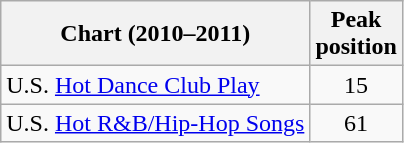<table class="wikitable">
<tr>
<th align="left">Chart (2010–2011)</th>
<th style="text-align:center;">Peak<br>position</th>
</tr>
<tr>
<td align="left">U.S. <a href='#'>Hot Dance Club Play</a></td>
<td style="text-align:center;">15</td>
</tr>
<tr>
<td align="left">U.S. <a href='#'>Hot R&B/Hip-Hop Songs</a></td>
<td style="text-align:center;">61</td>
</tr>
</table>
